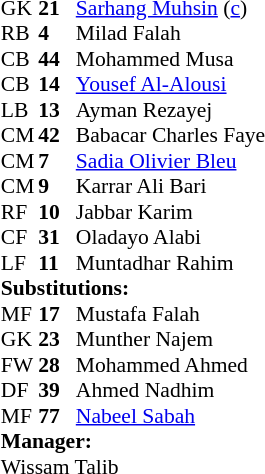<table style="font-size: 90%" cellspacing="0" cellpadding="0" align="center">
<tr>
<td colspan="4"></td>
</tr>
<tr>
<th width="25"></th>
<th width="25"></th>
</tr>
<tr>
<td>GK</td>
<td><strong>21</strong></td>
<td> <a href='#'>Sarhang Muhsin</a> (<a href='#'>c</a>)</td>
<td></td>
<td></td>
</tr>
<tr>
<td>RB</td>
<td><strong>4</strong></td>
<td> Milad Falah</td>
<td></td>
</tr>
<tr>
<td>CB</td>
<td><strong>44</strong></td>
<td> Mohammed Musa</td>
<td></td>
</tr>
<tr>
<td>CB</td>
<td><strong>14</strong></td>
<td> <a href='#'>Yousef Al-Alousi</a></td>
</tr>
<tr>
<td>LB</td>
<td><strong>13</strong></td>
<td> Ayman Rezayej</td>
<td></td>
<td></td>
</tr>
<tr>
<td>CM</td>
<td><strong>42</strong></td>
<td> Babacar Charles Faye</td>
<td></td>
<td></td>
</tr>
<tr>
<td>CM</td>
<td><strong>7</strong></td>
<td> <a href='#'>Sadia Olivier Bleu</a></td>
</tr>
<tr>
<td>CM</td>
<td><strong>9</strong></td>
<td> Karrar Ali Bari</td>
</tr>
<tr>
<td>RF</td>
<td><strong>10</strong></td>
<td> Jabbar Karim</td>
<td></td>
<td></td>
</tr>
<tr>
<td>CF</td>
<td><strong>31</strong></td>
<td> Oladayo Alabi</td>
</tr>
<tr>
<td>LF</td>
<td><strong>11</strong></td>
<td> Muntadhar Rahim</td>
<td></td>
<td></td>
</tr>
<tr>
<td colspan=4><strong>Substitutions:</strong></td>
</tr>
<tr>
<td>MF</td>
<td><strong>17</strong></td>
<td> Mustafa Falah</td>
<td></td>
<td></td>
</tr>
<tr>
<td>GK</td>
<td><strong>23</strong></td>
<td> Munther Najem</td>
<td></td>
<td></td>
</tr>
<tr>
<td>FW</td>
<td><strong>28</strong></td>
<td> Mohammed Ahmed</td>
<td></td>
<td></td>
</tr>
<tr>
<td>DF</td>
<td><strong>39</strong></td>
<td> Ahmed Nadhim</td>
<td></td>
<td></td>
</tr>
<tr>
<td>MF</td>
<td><strong>77</strong></td>
<td> <a href='#'>Nabeel Sabah</a></td>
<td></td>
<td></td>
</tr>
<tr>
<td colspan=4><strong>Manager:</strong></td>
</tr>
<tr>
<td colspan="4"> Wissam Talib</td>
</tr>
</table>
